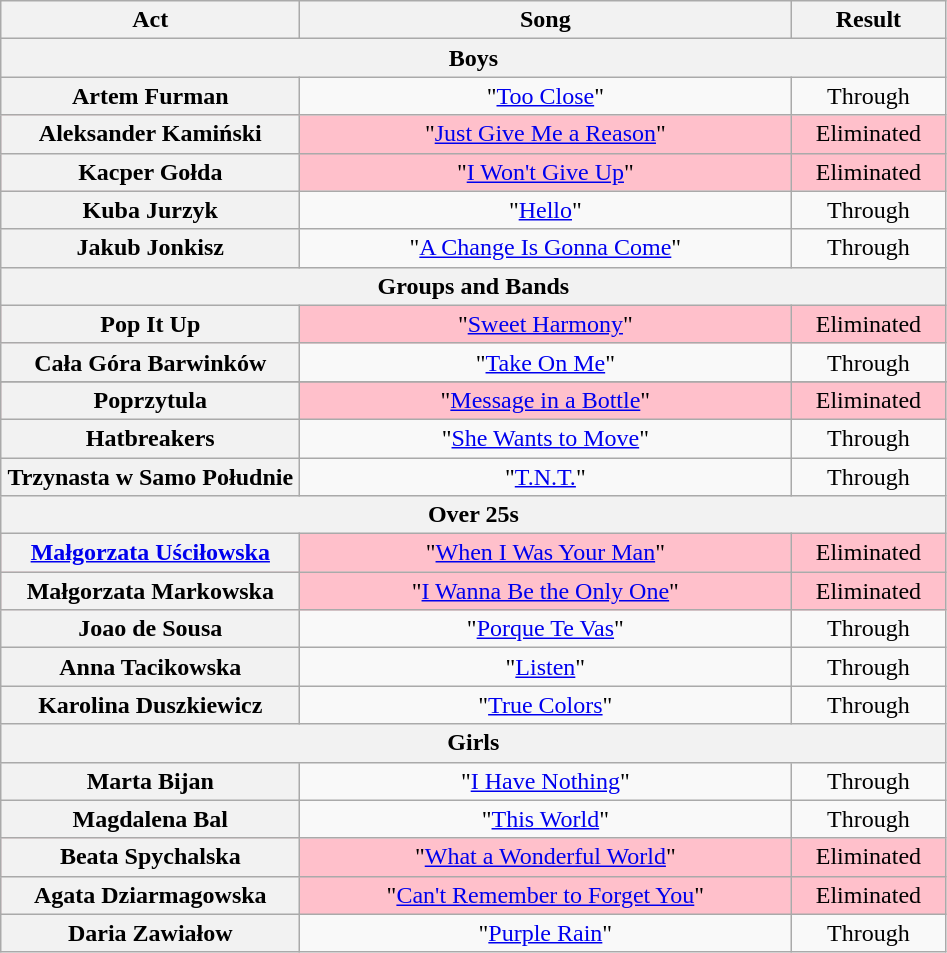<table class="wikitable plainrowheaders" style="text-align:center;">
<tr>
<th scope="col" style="width:12em;">Act</th>
<th scope="col" style="width:20em;">Song</th>
<th scope="col" style="width:6em;">Result</th>
</tr>
<tr>
<th scope="col" colspan="6">Boys</th>
</tr>
<tr>
<th scope="row">Artem Furman</th>
<td>"<a href='#'>Too Close</a>"</td>
<td>Through</td>
</tr>
<tr style="background:pink;">
<th scope="row">Aleksander Kamiński</th>
<td>"<a href='#'>Just Give Me a Reason</a>"</td>
<td>Eliminated</td>
</tr>
<tr style="background:pink;">
<th scope="row">Kacper Gołda</th>
<td>"<a href='#'>I Won't Give Up</a>"</td>
<td>Eliminated</td>
</tr>
<tr>
<th scope="row">Kuba Jurzyk</th>
<td>"<a href='#'>Hello</a>"</td>
<td>Through</td>
</tr>
<tr>
<th scope="row">Jakub Jonkisz</th>
<td>"<a href='#'>A Change Is Gonna Come</a>"</td>
<td>Through</td>
</tr>
<tr>
<th scope="col" colspan="6">Groups and Bands</th>
</tr>
<tr style="background:pink;">
<th scope="row">Pop It Up</th>
<td>"<a href='#'>Sweet Harmony</a>"</td>
<td>Eliminated</td>
</tr>
<tr>
<th scope="row">Cała Góra Barwinków</th>
<td>"<a href='#'>Take On Me</a>"</td>
<td>Through</td>
</tr>
<tr>
</tr>
<tr style="background:pink;">
<th scope="row">Poprzytula</th>
<td>"<a href='#'>Message in a Bottle</a>"</td>
<td>Eliminated</td>
</tr>
<tr>
<th scope="row">Hatbreakers</th>
<td>"<a href='#'>She Wants to Move</a>"</td>
<td>Through</td>
</tr>
<tr>
<th scope="row">Trzynasta w Samo Południe</th>
<td>"<a href='#'>T.N.T.</a>"</td>
<td>Through</td>
</tr>
<tr>
<th scope="col" colspan="6">Over 25s</th>
</tr>
<tr style="background:pink;">
<th scope="row"><a href='#'>Małgorzata Uściłowska</a></th>
<td>"<a href='#'>When I Was Your Man</a>"</td>
<td>Eliminated</td>
</tr>
<tr style="background:pink;">
<th scope="row">Małgorzata Markowska</th>
<td>"<a href='#'>I Wanna Be the Only One</a>"</td>
<td>Eliminated</td>
</tr>
<tr>
<th scope="row">Joao de Sousa</th>
<td>"<a href='#'>Porque Te Vas</a>"</td>
<td>Through</td>
</tr>
<tr>
<th scope="row">Anna Tacikowska</th>
<td>"<a href='#'>Listen</a>"</td>
<td>Through</td>
</tr>
<tr>
<th scope="row">Karolina Duszkiewicz</th>
<td>"<a href='#'>True Colors</a>"</td>
<td>Through</td>
</tr>
<tr>
<th scope="col" colspan="6">Girls</th>
</tr>
<tr>
<th scope="row">Marta Bijan</th>
<td>"<a href='#'>I Have Nothing</a>"</td>
<td>Through</td>
</tr>
<tr>
<th scope="row">Magdalena Bal</th>
<td>"<a href='#'>This World</a>"</td>
<td>Through</td>
</tr>
<tr style="background:pink;">
<th scope="row">Beata Spychalska</th>
<td>"<a href='#'>What a Wonderful World</a>"</td>
<td>Eliminated</td>
</tr>
<tr style="background:pink;">
<th scope="row">Agata Dziarmagowska</th>
<td>"<a href='#'>Can't Remember to Forget You</a>"</td>
<td>Eliminated</td>
</tr>
<tr>
<th scope="row">Daria Zawiałow</th>
<td>"<a href='#'>Purple Rain</a>"</td>
<td>Through</td>
</tr>
</table>
